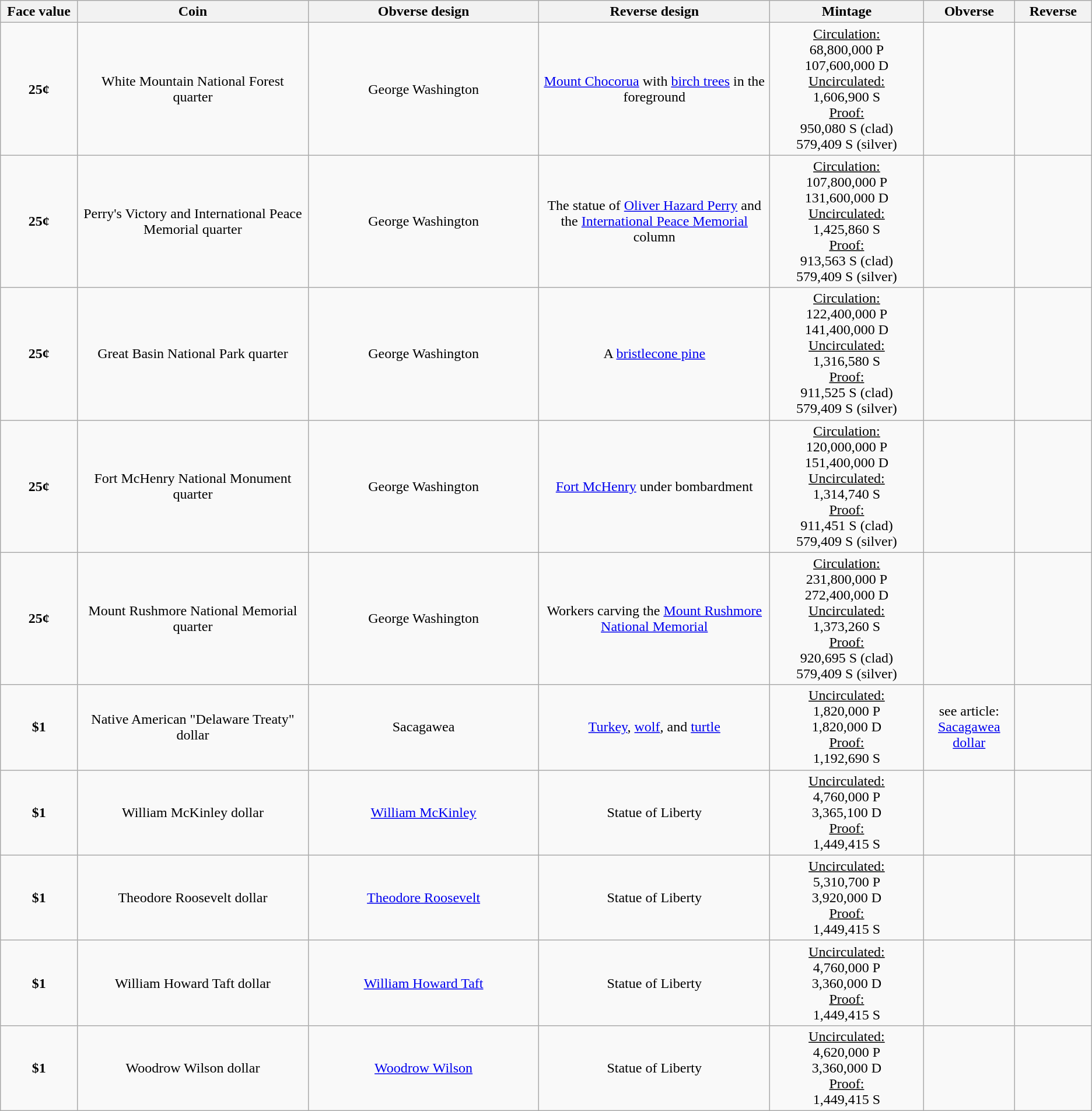<table class="wikitable">
<tr>
<th width="5%">Face value</th>
<th width="15%">Coin</th>
<th width="15%">Obverse design</th>
<th width="15%">Reverse design</th>
<th width="10%">Mintage</th>
<th width="5%">Obverse</th>
<th width="5%">Reverse</th>
</tr>
<tr>
<td align="center"><strong>25¢</strong></td>
<td align="center">White Mountain National Forest quarter</td>
<td align="center">George Washington</td>
<td align="center"><a href='#'>Mount Chocorua</a> with <a href='#'>birch trees</a> in the foreground</td>
<td align="center"><u>Circulation:</u><br>68,800,000 P<br>107,600,000 D<br><u>Uncirculated:</u><br>1,606,900 S<br><u>Proof:</u><br>950,080 S (clad)<br>579,409 S (silver)</td>
<td></td>
<td></td>
</tr>
<tr>
<td align="center"><strong>25¢</strong></td>
<td align="center">Perry's Victory and International Peace Memorial quarter</td>
<td align="center">George Washington</td>
<td align="center">The statue of <a href='#'>Oliver Hazard Perry</a> and the <a href='#'>International Peace Memorial</a> column</td>
<td align="center"><u>Circulation:</u><br>107,800,000 P<br>131,600,000 D<br><u>Uncirculated:</u><br>1,425,860 S<br><u>Proof:</u><br>913,563 S (clad)<br>579,409 S (silver)</td>
<td></td>
<td></td>
</tr>
<tr>
<td align="center"><strong>25¢</strong></td>
<td align="center">Great Basin National Park quarter</td>
<td align="center">George Washington</td>
<td align="center">A <a href='#'>bristlecone pine</a></td>
<td align="center"><u>Circulation:</u><br>122,400,000 P<br>141,400,000 D<br><u>Uncirculated:</u><br>1,316,580 S<br><u>Proof:</u><br>911,525 S (clad)<br>579,409 S (silver)</td>
<td></td>
<td></td>
</tr>
<tr>
<td align="center"><strong>25¢</strong></td>
<td align="center">Fort McHenry National Monument quarter</td>
<td align="center">George Washington</td>
<td align="center"><a href='#'>Fort McHenry</a> under bombardment</td>
<td align="center"><u>Circulation:</u><br>120,000,000 P<br>151,400,000 D<br><u>Uncirculated:</u><br>1,314,740 S<br><u>Proof:</u><br>911,451 S (clad)<br>579,409 S (silver)</td>
<td></td>
<td></td>
</tr>
<tr>
<td align="center"><strong>25¢</strong></td>
<td align="center">Mount Rushmore National Memorial quarter</td>
<td align="center">George Washington</td>
<td align="center">Workers carving the <a href='#'>Mount Rushmore National Memorial</a></td>
<td align="center"><u>Circulation:</u><br>231,800,000 P<br>272,400,000 D<br><u>Uncirculated:</u><br>1,373,260 S<br><u>Proof:</u><br>920,695 S (clad)<br>579,409 S (silver)</td>
<td></td>
<td></td>
</tr>
<tr>
<td align="center"><strong>$1</strong></td>
<td align="center">Native American "Delaware Treaty" dollar </td>
<td align="center">Sacagawea</td>
<td align="center"><a href='#'>Turkey</a>, <a href='#'>wolf</a>, and <a href='#'>turtle</a></td>
<td align="center"><u>Uncirculated:</u><br>1,820,000 P<br>1,820,000 D<br><u>Proof:</u><br>1,192,690 S</td>
<td align="center">see article: <a href='#'>Sacagawea dollar</a></td>
<td></td>
</tr>
<tr>
<td align="center"><strong>$1</strong></td>
<td align="center">William McKinley dollar </td>
<td align="center"><a href='#'>William McKinley</a></td>
<td align="center">Statue of Liberty</td>
<td align="center"><u>Uncirculated:</u><br>4,760,000 P<br>3,365,100 D<br><u>Proof:</u><br>1,449,415 S</td>
<td></td>
<td></td>
</tr>
<tr>
<td align="center"><strong>$1</strong></td>
<td align="center">Theodore Roosevelt dollar </td>
<td align="center"><a href='#'>Theodore Roosevelt</a></td>
<td align="center">Statue of Liberty</td>
<td align="center"><u>Uncirculated:</u><br>5,310,700 P<br>3,920,000 D<br><u>Proof:</u><br>1,449,415 S</td>
<td></td>
<td></td>
</tr>
<tr>
<td align="center"><strong>$1</strong></td>
<td align="center">William Howard Taft dollar </td>
<td align="center"><a href='#'>William Howard Taft</a></td>
<td align="center">Statue of Liberty</td>
<td align="center"><u>Uncirculated:</u><br>4,760,000 P<br>3,360,000 D<br><u>Proof:</u><br>1,449,415 S</td>
<td></td>
<td></td>
</tr>
<tr>
<td align="center"><strong>$1</strong></td>
<td align="center">Woodrow Wilson dollar </td>
<td align="center"><a href='#'>Woodrow Wilson</a></td>
<td align="center">Statue of Liberty</td>
<td align="center"><u>Uncirculated:</u><br>4,620,000 P<br>3,360,000 D<br><u>Proof:</u><br>1,449,415 S</td>
<td></td>
<td></td>
</tr>
</table>
